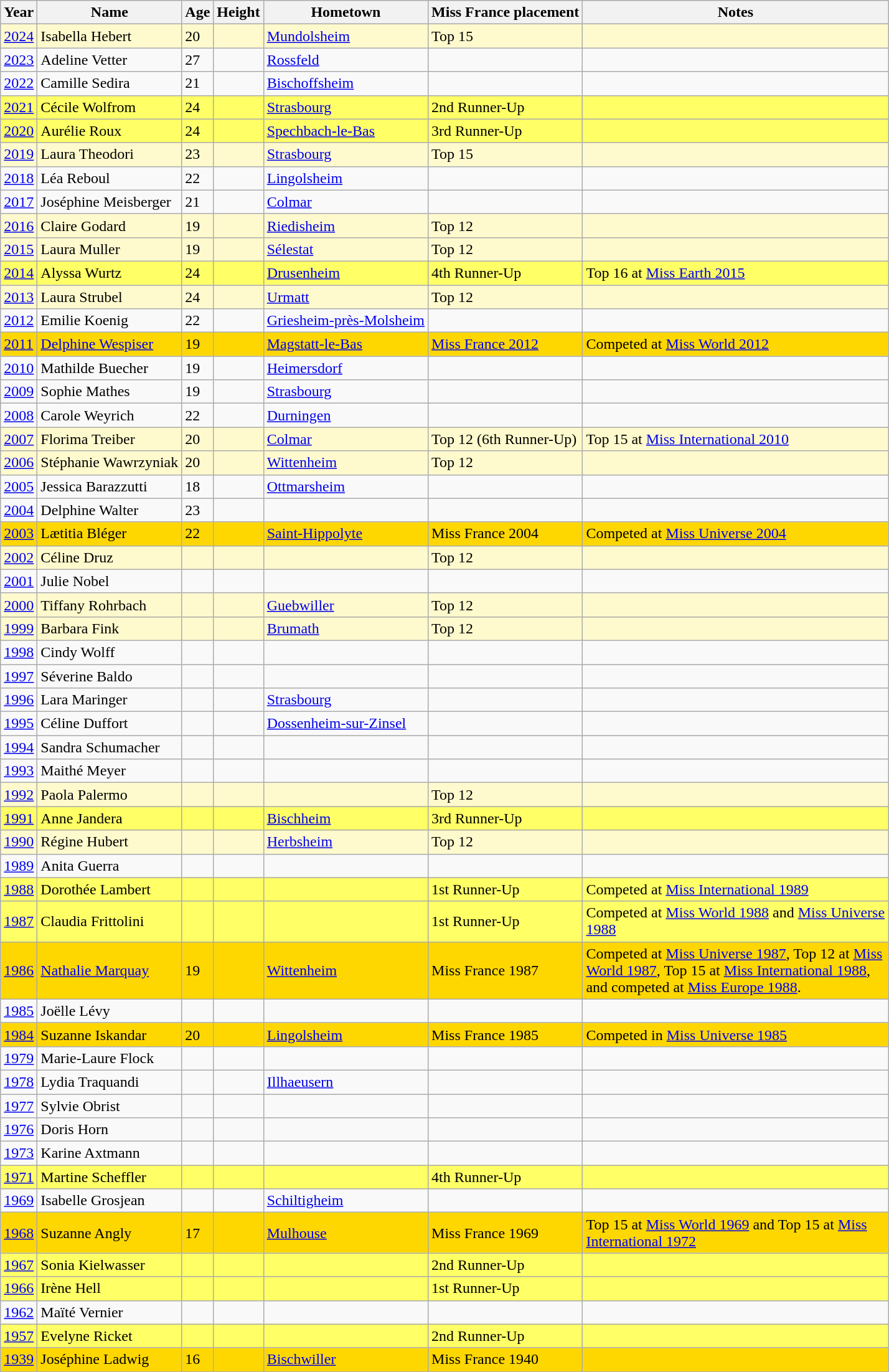<table class="wikitable sortable">
<tr>
<th>Year</th>
<th>Name</th>
<th>Age</th>
<th>Height</th>
<th>Hometown</th>
<th>Miss France placement</th>
<th width=320>Notes</th>
</tr>
<tr bgcolor=#FFFACD>
<td><a href='#'>2024</a></td>
<td>Isabella Hebert</td>
<td>20</td>
<td></td>
<td><a href='#'>Mundolsheim</a></td>
<td>Top 15</td>
<td></td>
</tr>
<tr>
<td><a href='#'>2023</a></td>
<td>Adeline Vetter</td>
<td>27</td>
<td></td>
<td><a href='#'>Rossfeld</a></td>
<td></td>
<td></td>
</tr>
<tr>
<td><a href='#'>2022</a></td>
<td>Camille Sedira</td>
<td>21</td>
<td></td>
<td><a href='#'>Bischoffsheim</a></td>
<td></td>
<td></td>
</tr>
<tr bgcolor=#FFFF66>
<td><a href='#'>2021</a></td>
<td>Cécile Wolfrom</td>
<td>24</td>
<td></td>
<td><a href='#'>Strasbourg</a></td>
<td>2nd Runner-Up</td>
<td></td>
</tr>
<tr bgcolor=#FFFF66>
<td><a href='#'>2020</a></td>
<td>Aurélie Roux</td>
<td>24</td>
<td></td>
<td><a href='#'>Spechbach-le-Bas</a></td>
<td>3rd Runner-Up</td>
<td></td>
</tr>
<tr bgcolor=#FFFACD>
<td><a href='#'>2019</a></td>
<td>Laura Theodori</td>
<td>23</td>
<td></td>
<td><a href='#'>Strasbourg</a></td>
<td>Top 15</td>
<td></td>
</tr>
<tr>
<td><a href='#'>2018</a></td>
<td>Léa Reboul</td>
<td>22</td>
<td></td>
<td><a href='#'>Lingolsheim</a></td>
<td></td>
<td></td>
</tr>
<tr>
<td><a href='#'>2017</a></td>
<td>Joséphine Meisberger</td>
<td>21</td>
<td></td>
<td><a href='#'>Colmar</a></td>
<td></td>
<td></td>
</tr>
<tr bgcolor=#FFFACD>
<td><a href='#'>2016</a></td>
<td>Claire Godard</td>
<td>19</td>
<td></td>
<td><a href='#'>Riedisheim</a></td>
<td>Top 12</td>
<td></td>
</tr>
<tr bgcolor=#FFFACD>
<td><a href='#'>2015</a></td>
<td>Laura Muller</td>
<td>19</td>
<td></td>
<td><a href='#'>Sélestat</a></td>
<td>Top 12</td>
<td></td>
</tr>
<tr bgcolor=#FFFF66>
<td><a href='#'>2014</a></td>
<td>Alyssa Wurtz</td>
<td>24</td>
<td></td>
<td><a href='#'>Drusenheim</a></td>
<td>4th Runner-Up</td>
<td>Top 16 at <a href='#'>Miss Earth 2015</a></td>
</tr>
<tr bgcolor=#FFFACD>
<td><a href='#'>2013</a></td>
<td>Laura Strubel</td>
<td>24</td>
<td></td>
<td><a href='#'>Urmatt</a></td>
<td>Top 12</td>
<td></td>
</tr>
<tr>
<td><a href='#'>2012</a></td>
<td>Emilie Koenig</td>
<td>22</td>
<td></td>
<td><a href='#'>Griesheim-près-Molsheim</a></td>
<td></td>
<td></td>
</tr>
<tr bgcolor=gold>
<td><a href='#'>2011</a></td>
<td><a href='#'>Delphine Wespiser</a></td>
<td>19</td>
<td></td>
<td><a href='#'>Magstatt-le-Bas</a></td>
<td><a href='#'>Miss France 2012</a></td>
<td>Competed at <a href='#'>Miss World 2012</a></td>
</tr>
<tr>
<td><a href='#'>2010</a></td>
<td>Mathilde Buecher</td>
<td>19</td>
<td></td>
<td><a href='#'>Heimersdorf</a></td>
<td></td>
<td></td>
</tr>
<tr>
<td><a href='#'>2009</a></td>
<td>Sophie Mathes</td>
<td>19</td>
<td></td>
<td><a href='#'>Strasbourg</a></td>
<td></td>
<td></td>
</tr>
<tr>
<td><a href='#'>2008</a></td>
<td>Carole Weyrich</td>
<td>22</td>
<td></td>
<td><a href='#'>Durningen</a></td>
<td></td>
<td></td>
</tr>
<tr bgcolor=#FFFACD>
<td><a href='#'>2007</a></td>
<td>Florima Treiber</td>
<td>20</td>
<td></td>
<td><a href='#'>Colmar</a></td>
<td>Top 12 (6th Runner-Up)</td>
<td>Top 15 at <a href='#'>Miss International 2010</a></td>
</tr>
<tr bgcolor=#FFFACD>
<td><a href='#'>2006</a></td>
<td>Stéphanie Wawrzyniak</td>
<td>20</td>
<td></td>
<td><a href='#'>Wittenheim</a></td>
<td>Top 12</td>
<td></td>
</tr>
<tr>
<td><a href='#'>2005</a></td>
<td>Jessica Barazzutti</td>
<td>18</td>
<td></td>
<td><a href='#'>Ottmarsheim</a></td>
<td></td>
<td></td>
</tr>
<tr>
<td><a href='#'>2004</a></td>
<td>Delphine Walter</td>
<td>23</td>
<td></td>
<td></td>
<td></td>
<td></td>
</tr>
<tr bgcolor=gold>
<td><a href='#'>2003</a></td>
<td>Lætitia Bléger</td>
<td>22</td>
<td></td>
<td><a href='#'>Saint-Hippolyte</a></td>
<td>Miss France 2004</td>
<td>Competed at <a href='#'>Miss Universe 2004</a></td>
</tr>
<tr bgcolor=#FFFACD>
<td><a href='#'>2002</a></td>
<td>Céline Druz</td>
<td></td>
<td></td>
<td></td>
<td>Top 12</td>
<td></td>
</tr>
<tr>
<td><a href='#'>2001</a></td>
<td>Julie Nobel</td>
<td></td>
<td></td>
<td></td>
<td></td>
<td></td>
</tr>
<tr bgcolor=#FFFACD>
<td><a href='#'>2000</a></td>
<td>Tiffany Rohrbach</td>
<td></td>
<td></td>
<td><a href='#'>Guebwiller</a></td>
<td>Top 12</td>
<td></td>
</tr>
<tr bgcolor=#FFFACD>
<td><a href='#'>1999</a></td>
<td>Barbara Fink</td>
<td></td>
<td></td>
<td><a href='#'>Brumath</a></td>
<td>Top 12</td>
<td></td>
</tr>
<tr>
<td><a href='#'>1998</a></td>
<td>Cindy Wolff</td>
<td></td>
<td></td>
<td></td>
<td></td>
<td></td>
</tr>
<tr>
<td><a href='#'>1997</a></td>
<td>Séverine Baldo</td>
<td></td>
<td></td>
<td></td>
<td></td>
<td></td>
</tr>
<tr>
<td><a href='#'>1996</a></td>
<td>Lara Maringer</td>
<td></td>
<td></td>
<td><a href='#'>Strasbourg</a></td>
<td></td>
<td></td>
</tr>
<tr>
<td><a href='#'>1995</a></td>
<td>Céline Duffort</td>
<td></td>
<td></td>
<td><a href='#'>Dossenheim-sur-Zinsel</a></td>
<td></td>
<td></td>
</tr>
<tr>
<td><a href='#'>1994</a></td>
<td>Sandra Schumacher</td>
<td></td>
<td></td>
<td></td>
<td></td>
<td></td>
</tr>
<tr>
<td><a href='#'>1993</a></td>
<td>Maithé Meyer</td>
<td></td>
<td></td>
<td></td>
<td></td>
<td></td>
</tr>
<tr bgcolor=#FFFACD>
<td><a href='#'>1992</a></td>
<td>Paola Palermo</td>
<td></td>
<td></td>
<td></td>
<td>Top 12</td>
<td></td>
</tr>
<tr bgcolor=#FFFF66>
<td><a href='#'>1991</a></td>
<td>Anne Jandera</td>
<td></td>
<td></td>
<td><a href='#'>Bischheim</a></td>
<td>3rd Runner-Up</td>
<td></td>
</tr>
<tr bgcolor=#FFFACD>
<td><a href='#'>1990</a></td>
<td>Régine Hubert</td>
<td></td>
<td></td>
<td><a href='#'>Herbsheim</a></td>
<td>Top 12</td>
<td></td>
</tr>
<tr>
<td><a href='#'>1989</a></td>
<td>Anita Guerra</td>
<td></td>
<td></td>
<td></td>
<td></td>
<td></td>
</tr>
<tr bgcolor=#FFFF66>
<td><a href='#'>1988</a></td>
<td>Dorothée Lambert</td>
<td></td>
<td></td>
<td></td>
<td>1st Runner-Up</td>
<td>Competed at <a href='#'>Miss International 1989</a></td>
</tr>
<tr bgcolor=#FFFF66>
<td><a href='#'>1987</a></td>
<td>Claudia Frittolini</td>
<td></td>
<td></td>
<td></td>
<td>1st Runner-Up</td>
<td>Competed at <a href='#'>Miss World 1988</a> and <a href='#'>Miss Universe 1988</a></td>
</tr>
<tr bgcolor=gold>
<td><a href='#'>1986</a></td>
<td><a href='#'>Nathalie Marquay</a></td>
<td>19</td>
<td></td>
<td><a href='#'>Wittenheim</a></td>
<td>Miss France 1987</td>
<td>Competed at <a href='#'>Miss Universe 1987</a>, Top 12 at <a href='#'>Miss World 1987</a>, Top 15 at <a href='#'>Miss International 1988</a>, and competed at <a href='#'>Miss Europe 1988</a>.</td>
</tr>
<tr>
<td><a href='#'>1985</a></td>
<td>Joëlle Lévy</td>
<td></td>
<td></td>
<td></td>
<td></td>
<td></td>
</tr>
<tr bgcolor=gold>
<td><a href='#'>1984</a></td>
<td>Suzanne Iskandar</td>
<td>20</td>
<td></td>
<td><a href='#'>Lingolsheim</a></td>
<td>Miss France 1985</td>
<td>Competed in <a href='#'>Miss Universe 1985</a></td>
</tr>
<tr>
<td><a href='#'>1979</a></td>
<td>Marie-Laure Flock</td>
<td></td>
<td></td>
<td></td>
<td></td>
<td></td>
</tr>
<tr>
<td><a href='#'>1978</a></td>
<td>Lydia Traquandi</td>
<td></td>
<td></td>
<td><a href='#'>Illhaeusern</a></td>
<td></td>
<td></td>
</tr>
<tr>
<td><a href='#'>1977</a></td>
<td>Sylvie Obrist</td>
<td></td>
<td></td>
<td></td>
<td></td>
<td></td>
</tr>
<tr>
<td><a href='#'>1976</a></td>
<td>Doris Horn</td>
<td></td>
<td></td>
<td></td>
<td></td>
<td></td>
</tr>
<tr>
<td><a href='#'>1973</a></td>
<td>Karine Axtmann</td>
<td></td>
<td></td>
<td></td>
<td></td>
<td></td>
</tr>
<tr bgcolor=#FFFF66>
<td><a href='#'>1971</a></td>
<td>Martine Scheffler</td>
<td></td>
<td></td>
<td></td>
<td>4th Runner-Up</td>
<td></td>
</tr>
<tr>
<td><a href='#'>1969</a></td>
<td>Isabelle Grosjean</td>
<td></td>
<td></td>
<td><a href='#'>Schiltigheim</a></td>
<td></td>
<td></td>
</tr>
<tr bgcolor=gold>
<td><a href='#'>1968</a></td>
<td>Suzanne Angly</td>
<td>17</td>
<td></td>
<td><a href='#'>Mulhouse</a></td>
<td>Miss France 1969</td>
<td>Top 15 at <a href='#'>Miss World 1969</a> and Top 15 at <a href='#'>Miss International 1972</a></td>
</tr>
<tr bgcolor=#FFFF66>
<td><a href='#'>1967</a></td>
<td>Sonia Kielwasser</td>
<td></td>
<td></td>
<td></td>
<td>2nd Runner-Up</td>
<td></td>
</tr>
<tr bgcolor=#FFFF66>
<td><a href='#'>1966</a></td>
<td>Irène Hell</td>
<td></td>
<td></td>
<td></td>
<td>1st Runner-Up</td>
<td></td>
</tr>
<tr>
<td><a href='#'>1962</a></td>
<td>Maïté Vernier</td>
<td></td>
<td></td>
<td></td>
<td></td>
<td></td>
</tr>
<tr bgcolor=#FFFF66>
<td><a href='#'>1957</a></td>
<td>Evelyne Ricket</td>
<td></td>
<td></td>
<td></td>
<td>2nd Runner-Up</td>
<td></td>
</tr>
<tr bgcolor=gold>
<td><a href='#'>1939</a></td>
<td>Joséphine Ladwig</td>
<td>16</td>
<td></td>
<td><a href='#'>Bischwiller</a></td>
<td>Miss France 1940</td>
<td></td>
</tr>
<tr>
</tr>
</table>
